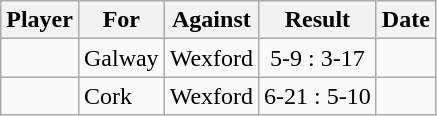<table class="wikitable sortable">
<tr>
<th>Player</th>
<th>For</th>
<th>Against</th>
<th align=center>Result</th>
<th>Date</th>
</tr>
<tr>
<td></td>
<td>Galway</td>
<td>Wexford</td>
<td align="center">5-9 : 3-17</td>
<td></td>
</tr>
<tr>
<td></td>
<td>Cork</td>
<td>Wexford</td>
<td align="center">6-21 : 5-10</td>
<td></td>
</tr>
</table>
